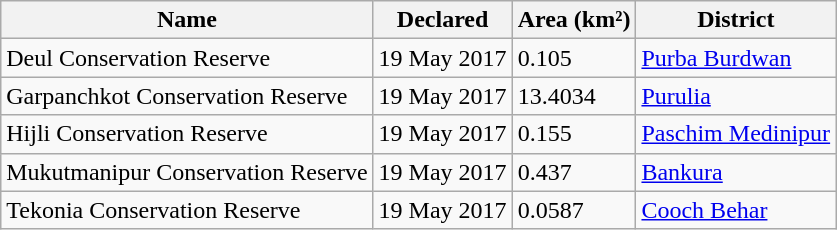<table class="wikitable sortable">
<tr>
<th>Name</th>
<th>Declared</th>
<th>Area (km²)</th>
<th>District</th>
</tr>
<tr>
<td>Deul Conservation Reserve</td>
<td>19 May 2017</td>
<td>0.105</td>
<td><a href='#'>Purba Burdwan</a></td>
</tr>
<tr>
<td>Garpanchkot Conservation Reserve</td>
<td>19 May 2017</td>
<td>13.4034</td>
<td><a href='#'>Purulia</a></td>
</tr>
<tr>
<td>Hijli Conservation Reserve</td>
<td>19 May 2017</td>
<td>0.155</td>
<td><a href='#'>Paschim Medinipur</a></td>
</tr>
<tr>
<td>Mukutmanipur Conservation Reserve</td>
<td>19 May 2017</td>
<td>0.437</td>
<td><a href='#'>Bankura</a></td>
</tr>
<tr>
<td>Tekonia Conservation Reserve</td>
<td>19 May 2017</td>
<td>0.0587</td>
<td><a href='#'>Cooch Behar</a></td>
</tr>
</table>
